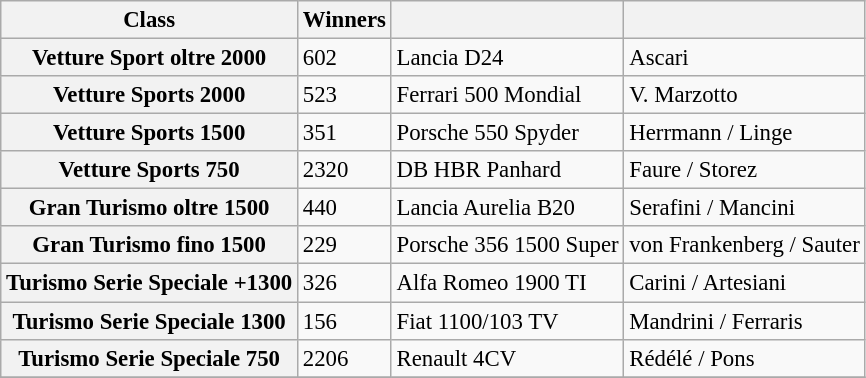<table class="wikitable" style="font-size: 95%">
<tr>
<th>Class</th>
<th>Winners</th>
<th></th>
<th></th>
</tr>
<tr>
<th>Vetture Sport oltre 2000</th>
<td>602</td>
<td>Lancia D24</td>
<td>Ascari</td>
</tr>
<tr>
<th>Vetture Sports 2000</th>
<td>523</td>
<td>Ferrari 500 Mondial</td>
<td>V. Marzotto</td>
</tr>
<tr>
<th>Vetture Sports 1500</th>
<td>351</td>
<td>Porsche 550 Spyder</td>
<td>Herrmann / Linge</td>
</tr>
<tr>
<th>Vetture Sports 750</th>
<td>2320</td>
<td>DB HBR Panhard</td>
<td>Faure / Storez</td>
</tr>
<tr>
<th>Gran Turismo oltre 1500</th>
<td>440</td>
<td>Lancia Aurelia B20</td>
<td>Serafini / Mancini</td>
</tr>
<tr>
<th>Gran Turismo fino 1500</th>
<td>229</td>
<td>Porsche 356 1500 Super</td>
<td>von Frankenberg / Sauter</td>
</tr>
<tr>
<th>Turismo Serie Speciale +1300</th>
<td>326</td>
<td>Alfa Romeo 1900 TI</td>
<td>Carini / Artesiani</td>
</tr>
<tr>
<th>Turismo Serie Speciale 1300</th>
<td>156</td>
<td>Fiat 1100/103 TV</td>
<td>Mandrini / Ferraris</td>
</tr>
<tr>
<th>Turismo Serie Speciale 750</th>
<td>2206</td>
<td>Renault 4CV</td>
<td>Rédélé / Pons</td>
</tr>
<tr>
</tr>
</table>
